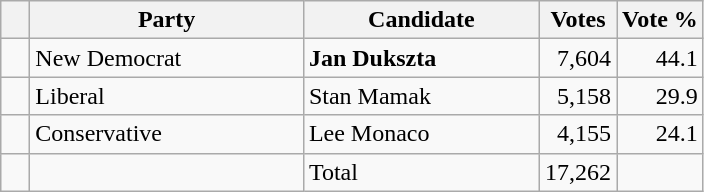<table class="wikitable">
<tr>
<th></th>
<th scope="col" width="175">Party</th>
<th scope="col" width="150">Candidate</th>
<th>Votes</th>
<th>Vote %</th>
</tr>
<tr>
<td>   </td>
<td>New Democrat</td>
<td><strong>Jan Dukszta</strong></td>
<td align=right>7,604</td>
<td align=right>44.1</td>
</tr>
<tr |>
<td>   </td>
<td>Liberal</td>
<td>Stan Mamak</td>
<td align=right>5,158</td>
<td align=right>29.9</td>
</tr>
<tr>
<td>   </td>
<td>Conservative</td>
<td>Lee Monaco</td>
<td align=right>4,155</td>
<td align=right>24.1<br></td>
</tr>
<tr>
<td></td>
<td></td>
<td>Total</td>
<td align=right>17,262</td>
<td></td>
</tr>
</table>
